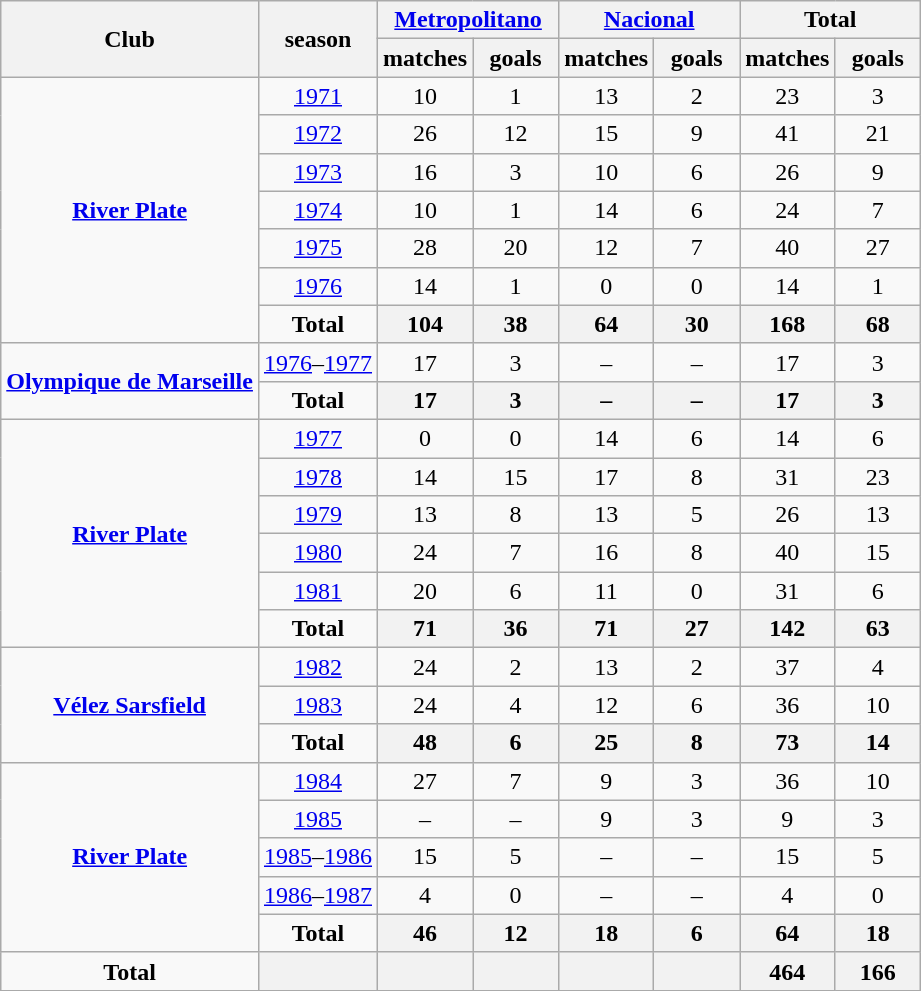<table class="wikitable alternance" style="text-align: center;">
<tr>
<th rowspan="2">Club</th>
<th rowspan="2">season</th>
<th colspan="2"><a href='#'>Metropolitano</a></th>
<th colspan="2"><a href='#'>Nacional</a></th>
<th colspan="2">Total</th>
</tr>
<tr>
<th width="50px">matches</th>
<th width="50px">goals</th>
<th width="50px">matches</th>
<th width="50px">goals</th>
<th width="50px">matches</th>
<th width="50px">goals</th>
</tr>
<tr>
<td rowspan="7" align=center valign=center><strong><a href='#'>River Plate</a></strong><br><small></small></td>
<td><a href='#'>1971</a></td>
<td>10</td>
<td>1</td>
<td>13</td>
<td>2</td>
<td>23</td>
<td>3</td>
</tr>
<tr>
<td><a href='#'>1972</a></td>
<td>26</td>
<td>12</td>
<td>15</td>
<td>9</td>
<td>41</td>
<td>21</td>
</tr>
<tr>
<td><a href='#'>1973</a></td>
<td>16</td>
<td>3</td>
<td>10</td>
<td>6</td>
<td>26</td>
<td>9</td>
</tr>
<tr>
<td><a href='#'>1974</a></td>
<td>10</td>
<td>1</td>
<td>14</td>
<td>6</td>
<td>24</td>
<td>7</td>
</tr>
<tr>
<td><a href='#'>1975</a></td>
<td>28</td>
<td>20</td>
<td>12</td>
<td>7</td>
<td>40</td>
<td>27</td>
</tr>
<tr>
<td><a href='#'>1976</a></td>
<td>14</td>
<td>1</td>
<td>0</td>
<td>0</td>
<td>14</td>
<td>1</td>
</tr>
<tr>
<td><strong>Total</strong></td>
<th>104</th>
<th>38</th>
<th>64</th>
<th>30</th>
<th>168</th>
<th>68</th>
</tr>
<tr>
<td rowspan="2" align=center valign=center><strong><a href='#'>Olympique de Marseille</a></strong><br><small></small></td>
<td><a href='#'>1976</a>–<a href='#'>1977</a></td>
<td>17</td>
<td>3</td>
<td>–</td>
<td>–</td>
<td>17</td>
<td>3</td>
</tr>
<tr>
<td><strong>Total</strong></td>
<th>17</th>
<th>3</th>
<th>–</th>
<th>–</th>
<th>17</th>
<th>3</th>
</tr>
<tr>
<td rowspan="6" align=center valign=center><strong><a href='#'>River Plate</a></strong><br><small></small></td>
<td><a href='#'>1977</a></td>
<td>0</td>
<td>0</td>
<td>14</td>
<td>6</td>
<td>14</td>
<td>6</td>
</tr>
<tr>
<td><a href='#'>1978</a></td>
<td>14</td>
<td>15</td>
<td>17</td>
<td>8</td>
<td>31</td>
<td>23</td>
</tr>
<tr>
<td><a href='#'>1979</a></td>
<td>13</td>
<td>8</td>
<td>13</td>
<td>5</td>
<td>26</td>
<td>13</td>
</tr>
<tr>
<td><a href='#'>1980</a></td>
<td>24</td>
<td>7</td>
<td>16</td>
<td>8</td>
<td>40</td>
<td>15</td>
</tr>
<tr>
<td><a href='#'>1981</a></td>
<td>20</td>
<td>6</td>
<td>11</td>
<td>0</td>
<td>31</td>
<td>6</td>
</tr>
<tr>
<td><strong>Total</strong></td>
<th>71</th>
<th>36</th>
<th>71</th>
<th>27</th>
<th>142</th>
<th>63</th>
</tr>
<tr>
<td rowspan="3" align=center valign=center><strong><a href='#'>Vélez Sarsfield</a></strong><br><small></small></td>
<td><a href='#'>1982</a></td>
<td>24</td>
<td>2</td>
<td>13</td>
<td>2</td>
<td>37</td>
<td>4</td>
</tr>
<tr>
<td><a href='#'>1983</a></td>
<td>24</td>
<td>4</td>
<td>12</td>
<td>6</td>
<td>36</td>
<td>10</td>
</tr>
<tr>
<td><strong>Total</strong></td>
<th>48</th>
<th>6</th>
<th>25</th>
<th>8</th>
<th>73</th>
<th>14</th>
</tr>
<tr>
<td rowspan="5" align=center valign=center><strong><a href='#'>River Plate</a></strong><br><small></small></td>
<td><a href='#'>1984</a></td>
<td>27</td>
<td>7</td>
<td>9</td>
<td>3</td>
<td>36</td>
<td>10</td>
</tr>
<tr>
<td><a href='#'>1985</a></td>
<td>–</td>
<td>–</td>
<td>9</td>
<td>3</td>
<td>9</td>
<td>3</td>
</tr>
<tr>
<td><a href='#'>1985</a>–<a href='#'>1986</a></td>
<td>15</td>
<td>5</td>
<td>–</td>
<td>–</td>
<td>15</td>
<td>5</td>
</tr>
<tr>
<td><a href='#'>1986</a>–<a href='#'>1987</a></td>
<td>4</td>
<td>0</td>
<td>–</td>
<td>–</td>
<td>4</td>
<td>0</td>
</tr>
<tr>
<td><strong>Total</strong></td>
<th>46</th>
<th>12</th>
<th>18</th>
<th>6</th>
<th>64</th>
<th>18</th>
</tr>
<tr>
<td><strong>Total</strong></td>
<th></th>
<th></th>
<th></th>
<th></th>
<th></th>
<th>464</th>
<th>166</th>
</tr>
<tr>
</tr>
</table>
